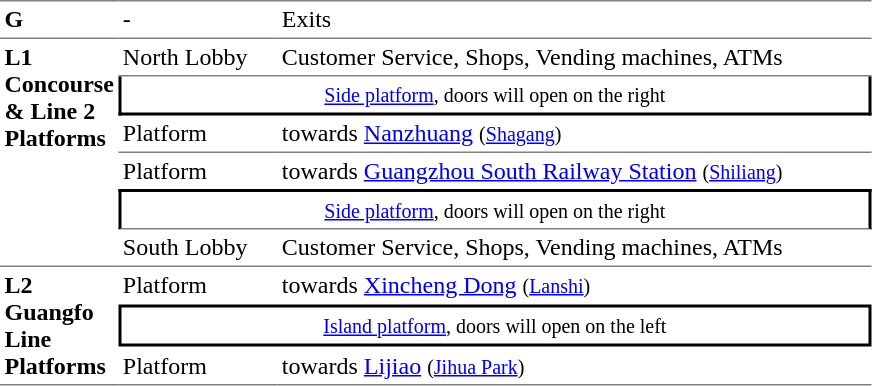<table table border=0 cellspacing=0 cellpadding=3>
<tr>
<td style="border-top:solid 1px gray;" width=50 valign=top><strong>G</strong></td>
<td style="border-top:solid 1px gray;" width=100 valign=top>-</td>
<td style="border-top:solid 1px gray;" width=390 valign=top>Exits</td>
</tr>
<tr>
<td style="border-bottom:solid 1px gray; border-top:solid 1px gray;" valign=top width=50 rowspan=6><strong>L1<br>Concourse & Line 2 Platforms</strong></td>
<td style="border-bottom:solid 1px gray; border-top:solid 1px gray;" valign=top width=100>North Lobby</td>
<td style="border-bottom:solid 1px gray; border-top:solid 1px gray;" valign=top width=390>Customer Service, Shops, Vending machines, ATMs</td>
</tr>
<tr>
<td style="border-right:solid 2px black;border-left:solid 2px black;border-bottom:solid 2px black;text-align:center;" colspan=2><small><a href='#'>Side platform</a>, doors will open on the right</small></td>
</tr>
<tr>
<td style="border-bottom:solid 1px gray;" width=100>Platform </td>
<td style="border-bottom:solid 1px gray;" width=390>  towards <a href='#'>Nanzhuang</a> <small>(<a href='#'>Shagang</a>)</small></td>
</tr>
<tr>
<td>Platform </td>
<td> towards <a href='#'>Guangzhou South Railway Station</a> <small>(<a href='#'>Shiliang</a>)</small> </td>
</tr>
<tr>
<td style="border-top:solid 2px black;border-right:solid 2px black;border-left:solid 2px black;border-bottom:solid 1px gray;text-align:center;" colspan=2><small><a href='#'>Side platform</a>, doors will open on the right</small></td>
</tr>
<tr>
<td style="border-bottom:solid 1px gray;" valign=top width=100>South Lobby</td>
<td style="border-bottom:solid 1px gray;" valign=top width=390>Customer Service, Shops, Vending machines, ATMs</td>
</tr>
<tr>
<td style="border-bottom:solid 1px gray;" rowspan=4 valign=top><strong>L2<br>Guangfo Line Platforms</strong></td>
<td>Platform </td>
<td>  towards <a href='#'>Xincheng Dong</a> <small>(<a href='#'>Lanshi</a>)</small></td>
</tr>
<tr>
<td style="border-right:solid 2px black;border-left:solid 2px black;border-top:solid 2px black;border-bottom:solid 2px black;text-align:center;" colspan=2><small><a href='#'>Island platform</a>, doors will open on the left</small></td>
</tr>
<tr>
<td style="border-bottom:solid 1px gray;">Platform </td>
<td style="border-bottom:solid 1px gray;"> towards <a href='#'>Lijiao</a> <small>(<a href='#'>Jihua Park</a>)</small> </td>
</tr>
</table>
